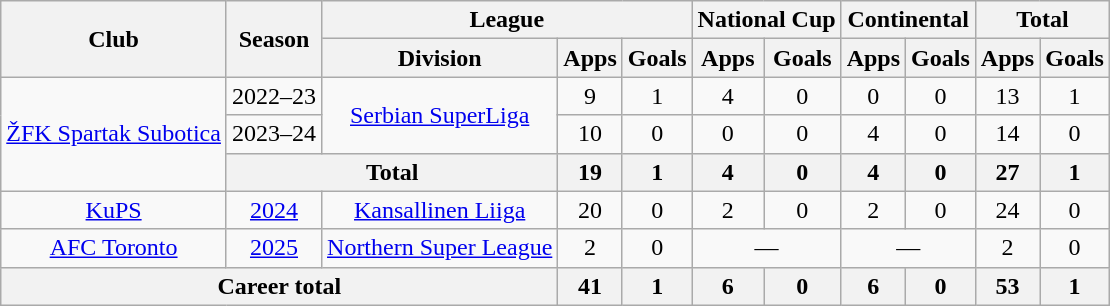<table class="wikitable" style="text-align:center">
<tr>
<th rowspan="2">Club</th>
<th rowspan="2">Season</th>
<th colspan="3">League</th>
<th colspan="2">National Cup</th>
<th colspan="2">Continental</th>
<th colspan="2">Total</th>
</tr>
<tr>
<th>Division</th>
<th>Apps</th>
<th>Goals</th>
<th>Apps</th>
<th>Goals</th>
<th>Apps</th>
<th>Goals</th>
<th>Apps</th>
<th>Goals</th>
</tr>
<tr>
<td rowspan="3"><a href='#'>ŽFK Spartak Subotica</a></td>
<td>2022–23</td>
<td rowspan="2"><a href='#'>Serbian SuperLiga</a></td>
<td>9</td>
<td>1</td>
<td>4</td>
<td>0</td>
<td>0</td>
<td>0</td>
<td>13</td>
<td>1</td>
</tr>
<tr>
<td>2023–24</td>
<td>10</td>
<td>0</td>
<td>0</td>
<td>0</td>
<td>4</td>
<td>0</td>
<td>14</td>
<td>0</td>
</tr>
<tr>
<th colspan="2">Total</th>
<th>19</th>
<th>1</th>
<th>4</th>
<th>0</th>
<th>4</th>
<th>0</th>
<th>27</th>
<th>1</th>
</tr>
<tr>
<td><a href='#'>KuPS</a></td>
<td><a href='#'>2024</a></td>
<td><a href='#'>Kansallinen Liiga</a></td>
<td>20</td>
<td>0</td>
<td>2</td>
<td>0</td>
<td>2</td>
<td>0</td>
<td>24</td>
<td>0</td>
</tr>
<tr>
<td><a href='#'>AFC Toronto</a></td>
<td><a href='#'>2025</a></td>
<td><a href='#'>Northern Super League</a></td>
<td>2</td>
<td>0</td>
<td colspan="2">—</td>
<td colspan="2">—</td>
<td>2</td>
<td>0</td>
</tr>
<tr>
<th colspan="3">Career total</th>
<th>41</th>
<th>1</th>
<th>6</th>
<th>0</th>
<th>6</th>
<th>0</th>
<th>53</th>
<th>1</th>
</tr>
</table>
